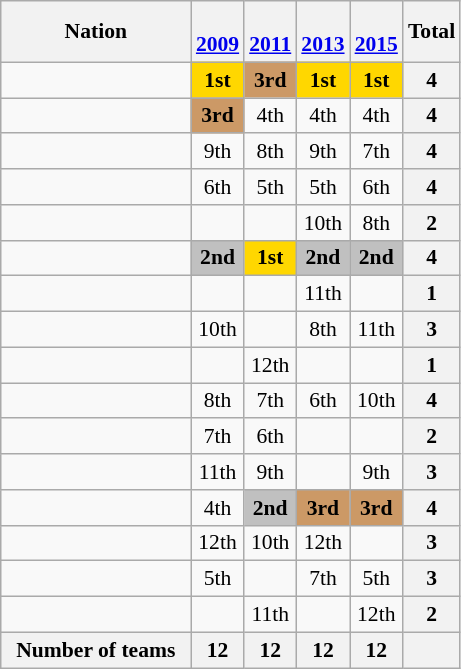<table class="wikitable" style="text-align:center; font-size:90%">
<tr>
<th width=120px>Nation</th>
<th><br><a href='#'>2009</a></th>
<th><br><a href='#'>2011</a></th>
<th><br><a href='#'>2013</a></th>
<th><br><a href='#'>2015</a></th>
<th>Total</th>
</tr>
<tr>
<td align=left></td>
<td bgcolor=gold><strong>1st</strong></td>
<td bgcolor=#cc9966><strong>3rd</strong></td>
<td bgcolor=gold><strong>1st</strong></td>
<td bgcolor=gold><strong>1st</strong></td>
<th>4</th>
</tr>
<tr>
<td align=left></td>
<td bgcolor=#cc9966><strong>3rd</strong></td>
<td>4th</td>
<td>4th</td>
<td>4th</td>
<th>4</th>
</tr>
<tr>
<td align=left></td>
<td>9th</td>
<td>8th</td>
<td>9th</td>
<td>7th</td>
<th>4</th>
</tr>
<tr>
<td align=left></td>
<td>6th</td>
<td>5th</td>
<td>5th</td>
<td>6th</td>
<th>4</th>
</tr>
<tr>
<td align=left></td>
<td></td>
<td></td>
<td>10th</td>
<td>8th</td>
<th>2</th>
</tr>
<tr>
<td align=left></td>
<td bgcolor=silver><strong>2nd</strong></td>
<td bgcolor=gold><strong>1st</strong></td>
<td bgcolor=silver><strong>2nd</strong></td>
<td bgcolor=silver><strong>2nd</strong></td>
<th>4</th>
</tr>
<tr>
<td align=left></td>
<td></td>
<td></td>
<td>11th</td>
<td></td>
<th>1</th>
</tr>
<tr>
<td align=left></td>
<td>10th</td>
<td></td>
<td>8th</td>
<td>11th</td>
<th>3</th>
</tr>
<tr>
<td align=left></td>
<td></td>
<td>12th</td>
<td></td>
<td></td>
<th>1</th>
</tr>
<tr>
<td align=left></td>
<td>8th</td>
<td>7th</td>
<td>6th</td>
<td>10th</td>
<th>4</th>
</tr>
<tr>
<td align=left></td>
<td>7th</td>
<td>6th</td>
<td></td>
<td></td>
<th>2</th>
</tr>
<tr>
<td align=left></td>
<td>11th</td>
<td>9th</td>
<td></td>
<td>9th</td>
<th>3</th>
</tr>
<tr>
<td align=left></td>
<td>4th</td>
<td bgcolor=silver><strong>2nd</strong></td>
<td bgcolor=#cc9966><strong>3rd</strong></td>
<td bgcolor=#cc9966><strong>3rd</strong></td>
<th>4</th>
</tr>
<tr>
<td align=left></td>
<td>12th</td>
<td>10th</td>
<td>12th</td>
<td></td>
<th>3</th>
</tr>
<tr>
<td align=left></td>
<td>5th</td>
<td></td>
<td>7th</td>
<td>5th</td>
<th>3</th>
</tr>
<tr>
<td align=left></td>
<td></td>
<td>11th</td>
<td></td>
<td>12th</td>
<th>2</th>
</tr>
<tr>
<th>Number of teams</th>
<th>12</th>
<th>12</th>
<th>12</th>
<th>12</th>
<th></th>
</tr>
</table>
